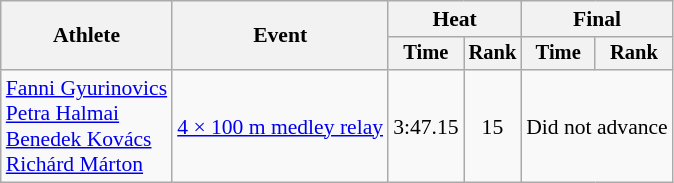<table class=wikitable style="font-size:90%">
<tr>
<th rowspan="2">Athlete</th>
<th rowspan="2">Event</th>
<th colspan="2">Heat</th>
<th colspan="2">Final</th>
</tr>
<tr style="font-size:95%">
<th>Time</th>
<th>Rank</th>
<th>Time</th>
<th>Rank</th>
</tr>
<tr align=center>
<td align=left><a href='#'>Fanni Gyurinovics</a><br><a href='#'>Petra Halmai</a><br><a href='#'>Benedek Kovács</a><br><a href='#'>Richárd Márton</a></td>
<td align=left><a href='#'>4 × 100 m medley relay</a></td>
<td>3:47.15</td>
<td>15</td>
<td colspan="2">Did not advance</td>
</tr>
</table>
